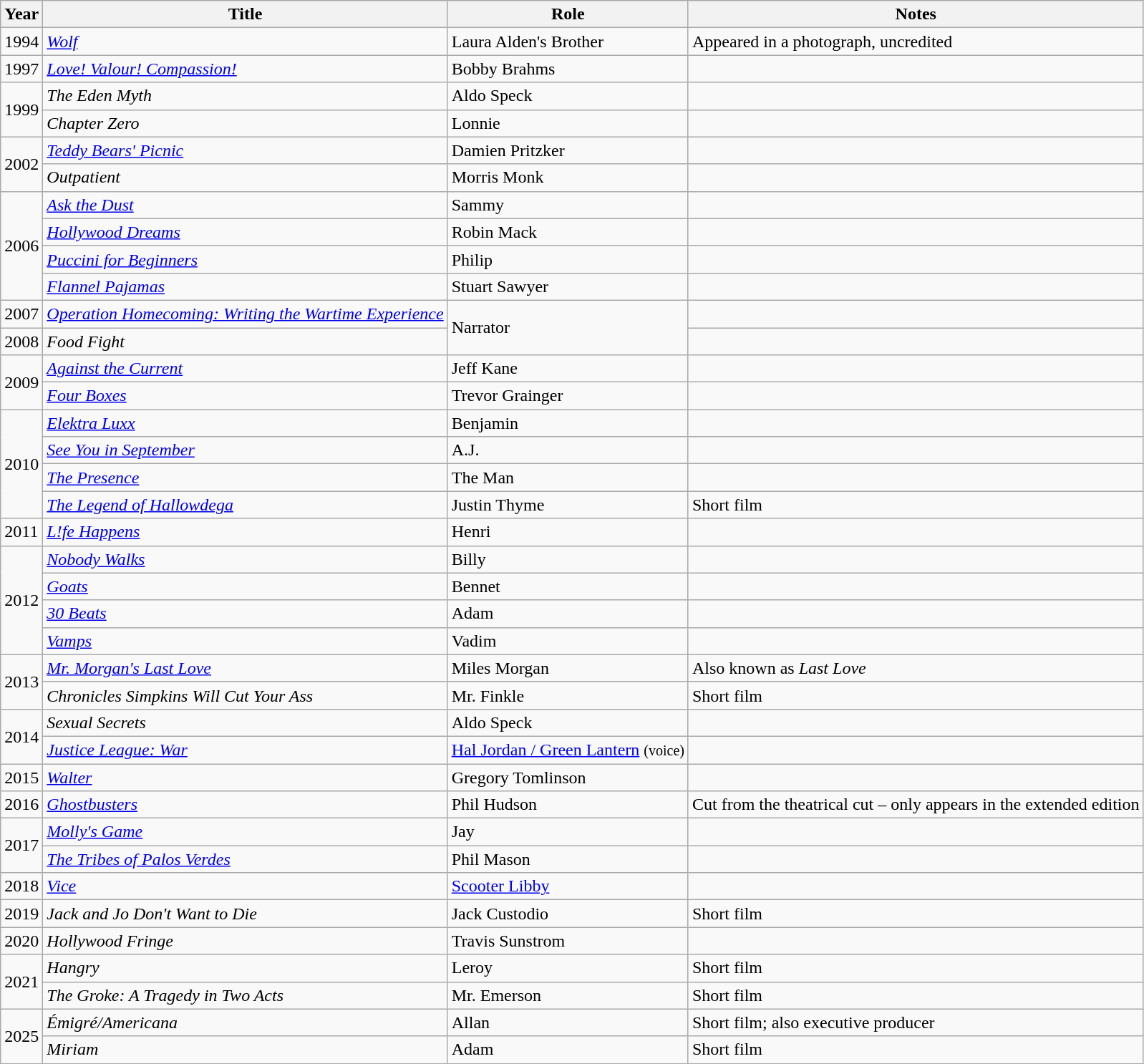<table class="wikitable">
<tr>
<th>Year</th>
<th>Title</th>
<th>Role</th>
<th class="unsortable">Notes</th>
</tr>
<tr>
<td>1994</td>
<td><em><a href='#'>Wolf</a></em></td>
<td>Laura Alden's Brother</td>
<td>Appeared in a photograph, uncredited</td>
</tr>
<tr>
<td>1997</td>
<td><em><a href='#'>Love! Valour! Compassion!</a></em></td>
<td>Bobby Brahms</td>
<td></td>
</tr>
<tr>
<td rowspan="2">1999</td>
<td><em>The Eden Myth</em></td>
<td>Aldo Speck</td>
<td></td>
</tr>
<tr>
<td><em>Chapter Zero</em></td>
<td>Lonnie</td>
<td></td>
</tr>
<tr>
<td rowspan="2">2002</td>
<td><em><a href='#'>Teddy Bears' Picnic</a></em></td>
<td>Damien Pritzker</td>
<td></td>
</tr>
<tr>
<td><em>Outpatient</em></td>
<td>Morris Monk</td>
<td></td>
</tr>
<tr>
<td rowspan="4">2006</td>
<td><em><a href='#'>Ask the Dust</a></em></td>
<td>Sammy</td>
<td></td>
</tr>
<tr>
<td><em><a href='#'>Hollywood Dreams</a></em></td>
<td>Robin Mack</td>
<td></td>
</tr>
<tr>
<td><em><a href='#'>Puccini for Beginners</a></em></td>
<td>Philip</td>
<td></td>
</tr>
<tr>
<td><em><a href='#'>Flannel Pajamas</a></em></td>
<td>Stuart Sawyer</td>
<td></td>
</tr>
<tr>
<td>2007</td>
<td><em><a href='#'>Operation Homecoming: Writing the Wartime Experience</a></em></td>
<td rowspan="2">Narrator</td>
<td></td>
</tr>
<tr>
<td>2008</td>
<td><em>Food Fight</em></td>
</tr>
<tr>
<td rowspan="2">2009</td>
<td><em><a href='#'>Against the Current</a></em></td>
<td>Jeff Kane</td>
<td></td>
</tr>
<tr>
<td><em><a href='#'>Four Boxes</a></em></td>
<td>Trevor Grainger</td>
<td></td>
</tr>
<tr>
<td rowspan="4">2010</td>
<td><em><a href='#'>Elektra Luxx</a></em></td>
<td>Benjamin</td>
<td></td>
</tr>
<tr>
<td><em><a href='#'>See You in September</a></em></td>
<td>A.J.</td>
<td></td>
</tr>
<tr>
<td><em><a href='#'>The Presence</a></em></td>
<td>The Man</td>
<td></td>
</tr>
<tr>
<td><em><a href='#'>The Legend of Hallowdega</a></em></td>
<td>Justin Thyme</td>
<td>Short film</td>
</tr>
<tr>
<td>2011</td>
<td><em><a href='#'>L!fe Happens</a></em></td>
<td>Henri</td>
<td></td>
</tr>
<tr>
<td rowspan="4">2012</td>
<td><em><a href='#'>Nobody Walks</a></em></td>
<td>Billy</td>
<td></td>
</tr>
<tr>
<td><em><a href='#'>Goats</a></em></td>
<td>Bennet</td>
<td></td>
</tr>
<tr>
<td><em><a href='#'>30 Beats</a></em></td>
<td>Adam</td>
<td></td>
</tr>
<tr>
<td><em><a href='#'>Vamps</a></em></td>
<td>Vadim</td>
<td></td>
</tr>
<tr>
<td rowspan="2">2013</td>
<td><em><a href='#'>Mr. Morgan's Last Love</a></em></td>
<td>Miles Morgan</td>
<td>Also known as <em>Last Love</em></td>
</tr>
<tr>
<td><em>Chronicles Simpkins Will Cut Your Ass</em></td>
<td>Mr. Finkle</td>
<td>Short film</td>
</tr>
<tr>
<td rowspan="2">2014</td>
<td><em>Sexual Secrets</em></td>
<td>Aldo Speck</td>
<td></td>
</tr>
<tr>
<td><em><a href='#'>Justice League: War</a></em></td>
<td><a href='#'>Hal Jordan / Green Lantern</a> <small>(voice)</small></td>
<td></td>
</tr>
<tr>
<td>2015</td>
<td><em><a href='#'>Walter</a></em></td>
<td>Gregory Tomlinson</td>
<td></td>
</tr>
<tr>
<td>2016</td>
<td><em><a href='#'>Ghostbusters</a></em></td>
<td>Phil Hudson</td>
<td>Cut from the theatrical cut – only appears in the extended edition</td>
</tr>
<tr>
<td rowspan="2">2017</td>
<td><em><a href='#'>Molly's Game</a></em></td>
<td>Jay</td>
<td></td>
</tr>
<tr>
<td><em><a href='#'>The Tribes of Palos Verdes</a></em></td>
<td>Phil Mason</td>
<td></td>
</tr>
<tr>
<td>2018</td>
<td><em><a href='#'>Vice</a></em></td>
<td><a href='#'>Scooter Libby</a></td>
<td></td>
</tr>
<tr>
<td>2019</td>
<td><em>Jack and Jo Don't Want to Die</em></td>
<td>Jack Custodio</td>
<td>Short film</td>
</tr>
<tr>
<td>2020</td>
<td><em>Hollywood Fringe </em></td>
<td>Travis Sunstrom</td>
<td></td>
</tr>
<tr>
<td rowspan="2">2021</td>
<td><em>Hangry</em></td>
<td>Leroy</td>
<td>Short film</td>
</tr>
<tr>
<td><em>The Groke: A Tragedy in Two Acts</em></td>
<td>Mr. Emerson</td>
<td>Short film</td>
</tr>
<tr>
<td rowspan="2">2025</td>
<td><em>Émigré/Americana</em></td>
<td>Allan</td>
<td>Short film; also executive producer</td>
</tr>
<tr>
<td><em>Miriam</em></td>
<td>Adam</td>
<td>Short film</td>
</tr>
</table>
